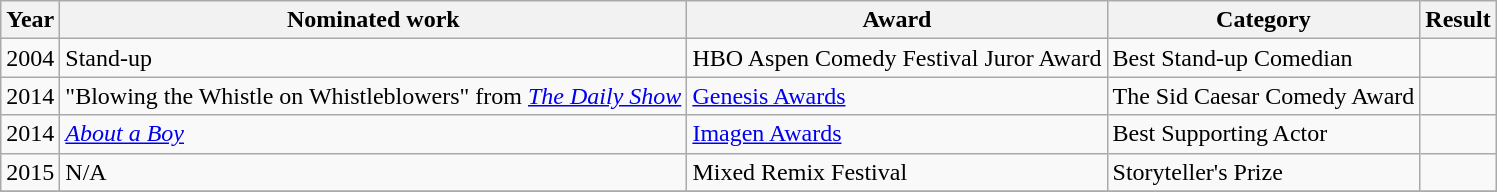<table class="wikitable">
<tr>
<th>Year</th>
<th>Nominated work</th>
<th>Award</th>
<th>Category</th>
<th>Result</th>
</tr>
<tr>
<td style="text-align:center;">2004</td>
<td>Stand-up</td>
<td>HBO Aspen Comedy Festival Juror Award</td>
<td>Best Stand-up Comedian</td>
<td></td>
</tr>
<tr>
<td style="text-align:center;">2014</td>
<td>"Blowing the Whistle on Whistleblowers" from <em><a href='#'>The Daily Show</a></em></td>
<td><a href='#'>Genesis Awards</a></td>
<td>The Sid Caesar Comedy Award</td>
<td></td>
</tr>
<tr>
<td style="text-align:center;">2014</td>
<td><a href='#'><em>About a Boy</em></a></td>
<td><a href='#'>Imagen Awards</a></td>
<td>Best Supporting Actor</td>
<td></td>
</tr>
<tr>
<td style="text-align:center;">2015</td>
<td>N/A</td>
<td>Mixed Remix Festival</td>
<td>Storyteller's Prize</td>
<td></td>
</tr>
<tr>
</tr>
</table>
